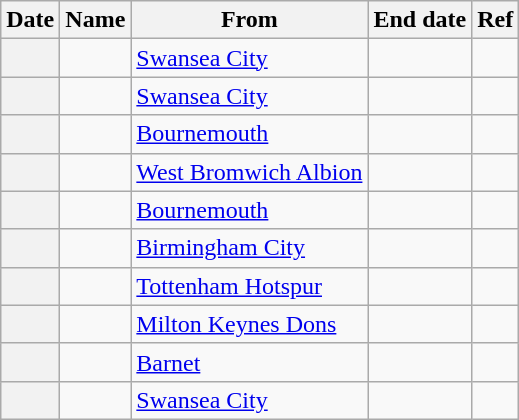<table class="wikitable sortable plainrowheaders">
<tr>
<th scope=col>Date</th>
<th scope=col>Name</th>
<th scope=col>From</th>
<th scope=col>End date</th>
<th scope=col class=unsortable>Ref</th>
</tr>
<tr>
<th scope=row></th>
<td></td>
<td><a href='#'>Swansea City</a></td>
<td></td>
<td style="text-align:center;"></td>
</tr>
<tr>
<th scope=row></th>
<td></td>
<td><a href='#'>Swansea City</a></td>
<td></td>
<td style="text-align:center;"></td>
</tr>
<tr>
<th scope=row></th>
<td></td>
<td><a href='#'>Bournemouth</a></td>
<td></td>
<td style="text-align:center;"></td>
</tr>
<tr>
<th scope=row></th>
<td></td>
<td><a href='#'>West Bromwich Albion</a></td>
<td></td>
<td style="text-align:center;"></td>
</tr>
<tr>
<th scope=row></th>
<td></td>
<td><a href='#'>Bournemouth</a></td>
<td></td>
<td style="text-align:center;"></td>
</tr>
<tr>
<th scope=row></th>
<td></td>
<td><a href='#'>Birmingham City</a></td>
<td></td>
<td style="text-align:center;"></td>
</tr>
<tr>
<th scope=row></th>
<td></td>
<td><a href='#'>Tottenham Hotspur</a></td>
<td></td>
<td style="text-align:center;"></td>
</tr>
<tr>
<th scope=row></th>
<td></td>
<td><a href='#'>Milton Keynes Dons</a></td>
<td></td>
<td style="text-align:center;"></td>
</tr>
<tr>
<th scope=row></th>
<td></td>
<td><a href='#'>Barnet</a></td>
<td></td>
<td style="text-align:center;"></td>
</tr>
<tr>
<th scope=row></th>
<td></td>
<td><a href='#'>Swansea City</a></td>
<td></td>
<td style="text-align:center;"></td>
</tr>
</table>
